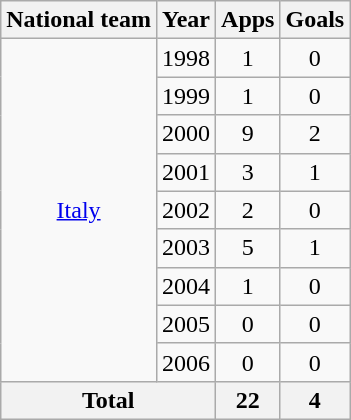<table class="wikitable" style="text-align:center">
<tr>
<th>National team</th>
<th>Year</th>
<th>Apps</th>
<th>Goals</th>
</tr>
<tr>
<td rowspan="9"><a href='#'>Italy</a></td>
<td>1998</td>
<td>1</td>
<td>0</td>
</tr>
<tr>
<td>1999</td>
<td>1</td>
<td>0</td>
</tr>
<tr>
<td>2000</td>
<td>9</td>
<td>2</td>
</tr>
<tr>
<td>2001</td>
<td>3</td>
<td>1</td>
</tr>
<tr>
<td>2002</td>
<td>2</td>
<td>0</td>
</tr>
<tr>
<td>2003</td>
<td>5</td>
<td>1</td>
</tr>
<tr>
<td>2004</td>
<td>1</td>
<td>0</td>
</tr>
<tr>
<td>2005</td>
<td>0</td>
<td>0</td>
</tr>
<tr>
<td>2006</td>
<td>0</td>
<td>0</td>
</tr>
<tr>
<th colspan="2">Total</th>
<th>22</th>
<th>4</th>
</tr>
</table>
